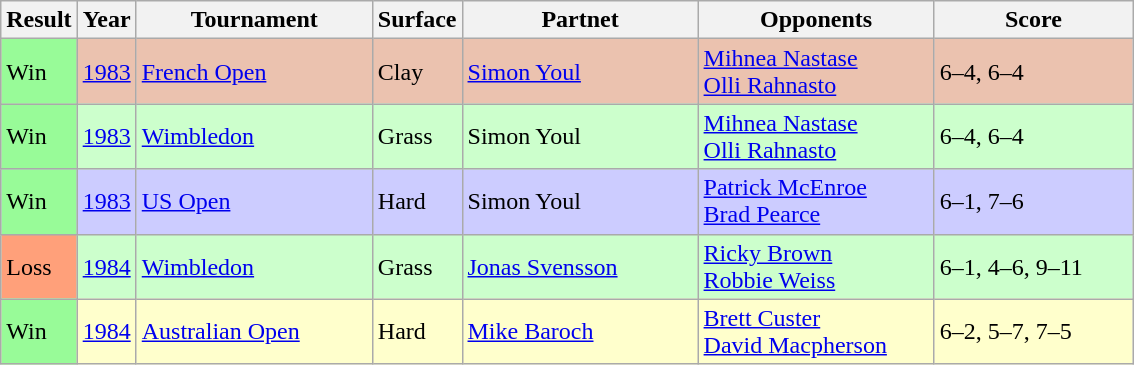<table class="sortable wikitable">
<tr>
<th style="width:40px;">Result</th>
<th style="width:30px;">Year</th>
<th style="width:150px;">Tournament</th>
<th style="width:50px;">Surface</th>
<th style="width:150px;">Partnet</th>
<th style="width:150px;">Opponents</th>
<th style="width:125px;" class="unsortable">Score</th>
</tr>
<tr style="background:#ebc2af;">
<td style="background:#98fb98;">Win</td>
<td><a href='#'>1983</a></td>
<td><a href='#'>French Open</a></td>
<td>Clay</td>
<td> <a href='#'>Simon Youl</a></td>
<td> <a href='#'>Mihnea Nastase</a> <br>  <a href='#'>Olli Rahnasto</a></td>
<td>6–4, 6–4</td>
</tr>
<tr style="background:#ccffcc;">
<td style="background:#98fb98;">Win</td>
<td><a href='#'>1983</a></td>
<td><a href='#'>Wimbledon</a></td>
<td>Grass</td>
<td> Simon Youl</td>
<td> <a href='#'>Mihnea Nastase</a> <br>  <a href='#'>Olli Rahnasto</a></td>
<td>6–4, 6–4</td>
</tr>
<tr style="background:#ccccff;">
<td style="background:#98fb98;">Win</td>
<td><a href='#'>1983</a></td>
<td><a href='#'>US Open</a></td>
<td>Hard</td>
<td> Simon Youl</td>
<td> <a href='#'>Patrick McEnroe</a> <br>  <a href='#'>Brad Pearce</a></td>
<td>6–1, 7–6</td>
</tr>
<tr style="background:#ccffcc;">
<td style="background:#ffa07a;">Loss</td>
<td><a href='#'>1984</a></td>
<td><a href='#'>Wimbledon</a></td>
<td>Grass</td>
<td> <a href='#'>Jonas Svensson</a></td>
<td> <a href='#'>Ricky Brown</a> <br>  <a href='#'>Robbie Weiss</a></td>
<td>6–1, 4–6, 9–11</td>
</tr>
<tr style="background:#ffffcc;">
<td style="background:#98fb98;">Win</td>
<td><a href='#'>1984</a></td>
<td><a href='#'>Australian Open</a></td>
<td>Hard</td>
<td> <a href='#'>Mike Baroch</a></td>
<td> <a href='#'>Brett Custer</a> <br>  <a href='#'>David Macpherson</a></td>
<td>6–2, 5–7, 7–5</td>
</tr>
</table>
